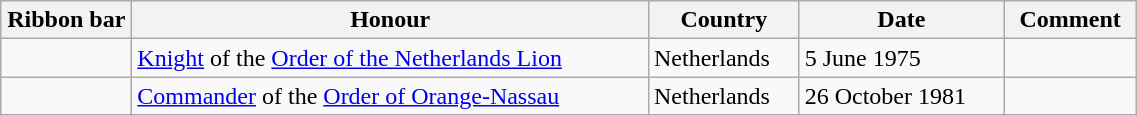<table class="wikitable" style="width:60%;">
<tr>
<th style="width:80px;">Ribbon bar</th>
<th>Honour</th>
<th>Country</th>
<th>Date</th>
<th>Comment</th>
</tr>
<tr>
<td></td>
<td><a href='#'>Knight</a> of the <a href='#'>Order of the Netherlands Lion</a></td>
<td>Netherlands</td>
<td>5 June 1975</td>
<td></td>
</tr>
<tr>
<td></td>
<td><a href='#'>Commander</a> of the <a href='#'>Order of Orange-Nassau</a></td>
<td>Netherlands</td>
<td>26 October 1981</td>
<td></td>
</tr>
</table>
